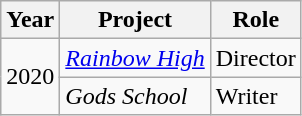<table class="wikitable">
<tr>
<th>Year</th>
<th>Project</th>
<th>Role</th>
</tr>
<tr>
<td rowspan="2">2020</td>
<td><em><a href='#'>Rainbow High</a></em></td>
<td>Director</td>
</tr>
<tr>
<td><em>Gods School</em></td>
<td>Writer</td>
</tr>
</table>
